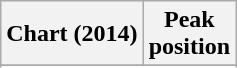<table class="wikitable sortable plainrowheaders">
<tr>
<th>Chart (2014)</th>
<th>Peak<br>position</th>
</tr>
<tr>
</tr>
<tr>
</tr>
</table>
